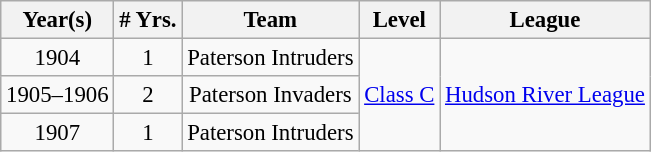<table class="wikitable" style="text-align:center; font-size: 95%;">
<tr>
<th>Year(s)</th>
<th># Yrs.</th>
<th>Team</th>
<th>Level</th>
<th>League</th>
</tr>
<tr>
<td>1904</td>
<td>1</td>
<td>Paterson Intruders</td>
<td rowspan=3><a href='#'>Class C</a></td>
<td rowspan=3><a href='#'>Hudson River League</a></td>
</tr>
<tr>
<td>1905–1906</td>
<td>2</td>
<td>Paterson Invaders</td>
</tr>
<tr>
<td>1907</td>
<td>1</td>
<td>Paterson Intruders</td>
</tr>
</table>
